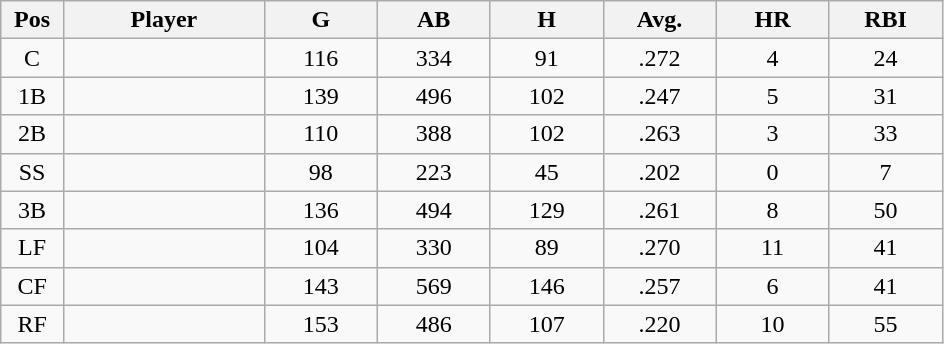<table class="wikitable sortable">
<tr>
<th width="5%">Pos</th>
<th width="16%">Player</th>
<th width="9%">G</th>
<th width="9%">AB</th>
<th width="9%">H</th>
<th width="9%">Avg.</th>
<th width="9%">HR</th>
<th width="9%">RBI</th>
</tr>
<tr align="center">
<td>C</td>
<td></td>
<td>116</td>
<td>334</td>
<td>91</td>
<td>.272</td>
<td>4</td>
<td>24</td>
</tr>
<tr align=center>
<td>1B</td>
<td></td>
<td>139</td>
<td>496</td>
<td>102</td>
<td>.247</td>
<td>5</td>
<td>31</td>
</tr>
<tr align=center>
<td>2B</td>
<td></td>
<td>110</td>
<td>388</td>
<td>102</td>
<td>.263</td>
<td>3</td>
<td>33</td>
</tr>
<tr align="center">
<td>SS</td>
<td></td>
<td>98</td>
<td>223</td>
<td>45</td>
<td>.202</td>
<td>0</td>
<td>7</td>
</tr>
<tr align=center>
<td>3B</td>
<td></td>
<td>136</td>
<td>494</td>
<td>129</td>
<td>.261</td>
<td>8</td>
<td>50</td>
</tr>
<tr align="center">
<td>LF</td>
<td></td>
<td>104</td>
<td>330</td>
<td>89</td>
<td>.270</td>
<td>11</td>
<td>41</td>
</tr>
<tr align=center>
<td>CF</td>
<td></td>
<td>143</td>
<td>569</td>
<td>146</td>
<td>.257</td>
<td>6</td>
<td>41</td>
</tr>
<tr align="center">
<td>RF</td>
<td></td>
<td>153</td>
<td>486</td>
<td>107</td>
<td>.220</td>
<td>10</td>
<td>55</td>
</tr>
</table>
